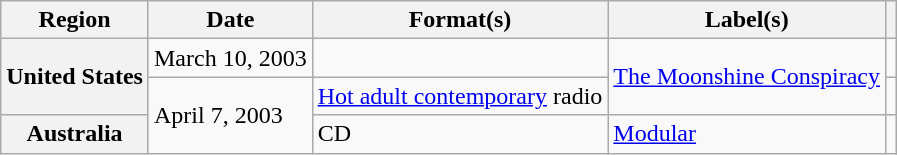<table class="wikitable plainrowheaders" style="text-align:left">
<tr>
<th scope="col">Region</th>
<th scope="col">Date</th>
<th scope="col">Format(s)</th>
<th scope="col">Label(s)</th>
<th scope="col"></th>
</tr>
<tr>
<th scope="row" rowspan="2">United States</th>
<td>March 10, 2003</td>
<td></td>
<td rowspan="2"><a href='#'>The Moonshine Conspiracy</a></td>
<td></td>
</tr>
<tr>
<td rowspan="2">April 7, 2003</td>
<td><a href='#'>Hot adult contemporary</a> radio</td>
<td></td>
</tr>
<tr>
<th scope="row">Australia</th>
<td>CD</td>
<td><a href='#'>Modular</a></td>
<td></td>
</tr>
</table>
